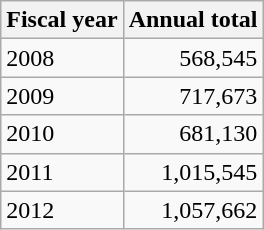<table class="wikitable">
<tr>
<th>Fiscal year</th>
<th>Annual total</th>
</tr>
<tr>
<td>2008</td>
<td align=right>568,545</td>
</tr>
<tr>
<td>2009</td>
<td align=right>717,673</td>
</tr>
<tr>
<td>2010</td>
<td align=right>681,130</td>
</tr>
<tr>
<td>2011</td>
<td align=right>1,015,545</td>
</tr>
<tr>
<td>2012</td>
<td align=right>1,057,662</td>
</tr>
</table>
